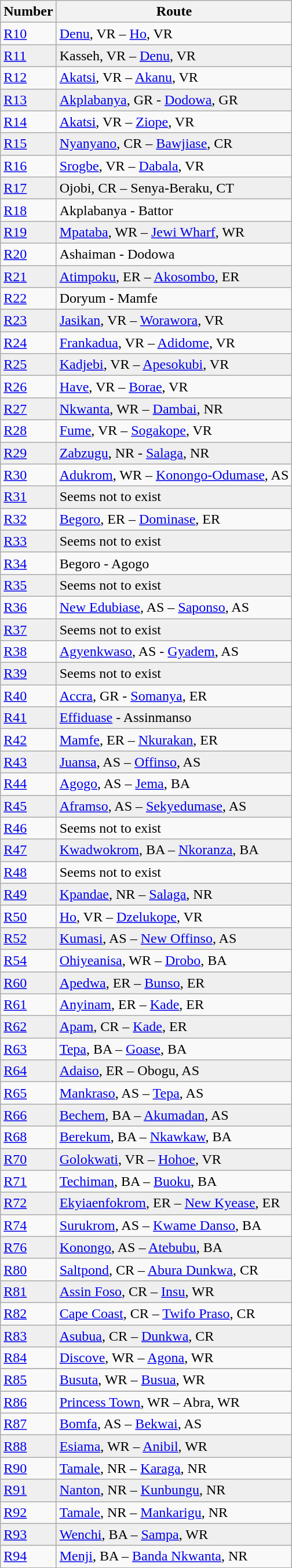<table class="wikitable">
<tr>
<th>Number</th>
<th>Route</th>
</tr>
<tr>
<td><a href='#'>R10</a></td>
<td><a href='#'>Denu</a>, VR – <a href='#'>Ho</a>, VR</td>
</tr>
<tr style="background:#EFEFEF">
<td><a href='#'>R11</a></td>
<td>Kasseh, VR – <a href='#'>Denu</a>, VR</td>
</tr>
<tr>
<td><a href='#'>R12</a></td>
<td><a href='#'>Akatsi</a>, VR – <a href='#'>Akanu</a>, VR</td>
</tr>
<tr style="background:#EFEFEF">
<td><a href='#'>R13</a></td>
<td><a href='#'>Akplabanya</a>, GR - <a href='#'>Dodowa</a>, GR</td>
</tr>
<tr>
<td><a href='#'>R14</a></td>
<td><a href='#'>Akatsi</a>, VR – <a href='#'>Ziope</a>, VR</td>
</tr>
<tr style="background:#EFEFEF">
<td><a href='#'>R15</a></td>
<td><a href='#'>Nyanyano</a>, CR – <a href='#'>Bawjiase</a>, CR</td>
</tr>
<tr>
<td><a href='#'>R16</a></td>
<td><a href='#'>Srogbe</a>, VR – <a href='#'>Dabala</a>, VR</td>
</tr>
<tr style="background:#EFEFEF">
<td><a href='#'>R17</a></td>
<td>Ojobi, CR – Senya-Beraku, CT</td>
</tr>
<tr>
<td><a href='#'>R18</a></td>
<td>Akplabanya - Battor</td>
</tr>
<tr style="background:#EFEFEF">
<td><a href='#'>R19</a></td>
<td><a href='#'>Mpataba</a>, WR – <a href='#'>Jewi Wharf</a>, WR</td>
</tr>
<tr>
<td><a href='#'>R20</a></td>
<td>Ashaiman - Dodowa</td>
</tr>
<tr style="background:#EFEFEF">
<td><a href='#'>R21</a></td>
<td><a href='#'>Atimpoku</a>, ER – <a href='#'>Akosombo</a>, ER</td>
</tr>
<tr>
<td><a href='#'>R22</a></td>
<td>Doryum - Mamfe</td>
</tr>
<tr style="background:#EFEFEF">
<td><a href='#'>R23</a></td>
<td><a href='#'>Jasikan</a>, VR – <a href='#'>Worawora</a>, VR</td>
</tr>
<tr>
<td><a href='#'>R24</a></td>
<td><a href='#'>Frankadua</a>, VR – <a href='#'>Adidome</a>, VR</td>
</tr>
<tr style="background:#EFEFEF">
<td><a href='#'>R25</a></td>
<td><a href='#'>Kadjebi</a>, VR – <a href='#'>Apesokubi</a>, VR</td>
</tr>
<tr>
<td><a href='#'>R26</a></td>
<td><a href='#'>Have</a>, VR – <a href='#'>Borae</a>, VR</td>
</tr>
<tr style="background:#EFEFEF">
<td><a href='#'>R27</a></td>
<td><a href='#'>Nkwanta</a>, WR – <a href='#'>Dambai</a>, NR</td>
</tr>
<tr>
<td><a href='#'>R28</a></td>
<td><a href='#'>Fume</a>, VR – <a href='#'>Sogakope</a>, VR</td>
</tr>
<tr style="background:#EFEFEF">
<td><a href='#'>R29</a></td>
<td><a href='#'>Zabzugu</a>, NR  - <a href='#'>Salaga</a>, NR</td>
</tr>
<tr>
<td><a href='#'>R30</a></td>
<td><a href='#'>Adukrom</a>, WR – <a href='#'>Konongo-Odumase</a>, AS</td>
</tr>
<tr style="background:#EFEFEF">
<td><a href='#'>R31</a></td>
<td>Seems not to exist</td>
</tr>
<tr>
<td><a href='#'>R32</a></td>
<td><a href='#'>Begoro</a>, ER – <a href='#'>Dominase</a>, ER</td>
</tr>
<tr style="background:#EFEFEF">
<td><a href='#'>R33</a></td>
<td>Seems not to exist</td>
</tr>
<tr>
<td><a href='#'>R34</a></td>
<td>Begoro - Agogo</td>
</tr>
<tr style="background:#EFEFEF">
<td><a href='#'>R35</a></td>
<td>Seems not to exist</td>
</tr>
<tr>
<td><a href='#'>R36</a></td>
<td><a href='#'>New Edubiase</a>, AS – <a href='#'>Saponso</a>, AS</td>
</tr>
<tr style="background:#EFEFEF">
<td><a href='#'>R37</a></td>
<td>Seems not to exist</td>
</tr>
<tr>
<td><a href='#'>R38</a></td>
<td><a href='#'>Agyenkwaso</a>, AS  - <a href='#'>Gyadem</a>, AS</td>
</tr>
<tr style="background:#EFEFEF">
<td><a href='#'>R39</a></td>
<td>Seems not to exist</td>
</tr>
<tr>
<td><a href='#'>R40</a></td>
<td><a href='#'>Accra</a>, GR - <a href='#'>Somanya</a>, ER</td>
</tr>
<tr style="background:#EFEFEF">
<td><a href='#'>R41</a></td>
<td><a href='#'>Effiduase</a> - Assinmanso</td>
</tr>
<tr>
<td><a href='#'>R42</a></td>
<td><a href='#'>Mamfe</a>, ER – <a href='#'>Nkurakan</a>, ER</td>
</tr>
<tr style="background:#EFEFEF">
<td><a href='#'>R43</a></td>
<td><a href='#'>Juansa</a>, AS – <a href='#'>Offinso</a>, AS</td>
</tr>
<tr>
<td><a href='#'>R44</a></td>
<td><a href='#'>Agogo</a>, AS – <a href='#'>Jema</a>, BA</td>
</tr>
<tr style="background:#EFEFEF">
<td><a href='#'>R45</a></td>
<td><a href='#'>Aframso</a>, AS – <a href='#'>Sekyedumase</a>, AS</td>
</tr>
<tr>
<td><a href='#'>R46</a></td>
<td>Seems not to exist</td>
</tr>
<tr style="background:#EFEFEF">
<td><a href='#'>R47</a></td>
<td><a href='#'>Kwadwokrom</a>, BA – <a href='#'>Nkoranza</a>, BA</td>
</tr>
<tr>
<td><a href='#'>R48</a></td>
<td>Seems not to exist</td>
</tr>
<tr style="background:#EFEFEF">
<td><a href='#'>R49</a></td>
<td><a href='#'>Kpandae</a>, NR – <a href='#'>Salaga</a>, NR</td>
</tr>
<tr>
<td><a href='#'>R50</a></td>
<td><a href='#'>Ho</a>, VR – <a href='#'>Dzelukope</a>, VR</td>
</tr>
<tr style="background:#EFEFEF">
<td><a href='#'>R52</a></td>
<td><a href='#'>Kumasi</a>, AS – <a href='#'>New Offinso</a>, AS</td>
</tr>
<tr>
<td><a href='#'>R54</a></td>
<td><a href='#'>Ohiyeanisa</a>, WR – <a href='#'>Drobo</a>, BA</td>
</tr>
<tr style="background:#EFEFEF">
<td><a href='#'>R60</a></td>
<td><a href='#'>Apedwa</a>, ER – <a href='#'>Bunso</a>, ER</td>
</tr>
<tr>
<td><a href='#'>R61</a></td>
<td><a href='#'>Anyinam</a>, ER – <a href='#'>Kade</a>, ER</td>
</tr>
<tr style="background:#EFEFEF">
<td><a href='#'>R62</a></td>
<td><a href='#'>Apam</a>, CR – <a href='#'>Kade</a>, ER</td>
</tr>
<tr>
<td><a href='#'>R63</a></td>
<td><a href='#'>Tepa</a>, BA – <a href='#'>Goase</a>, BA</td>
</tr>
<tr style="background:#EFEFEF">
<td><a href='#'>R64</a></td>
<td><a href='#'>Adaiso</a>, ER – Obogu, AS</td>
</tr>
<tr>
<td><a href='#'>R65</a></td>
<td><a href='#'>Mankraso</a>, AS – <a href='#'>Tepa</a>, AS</td>
</tr>
<tr style="background:#EFEFEF">
<td><a href='#'>R66</a></td>
<td><a href='#'>Bechem</a>, BA – <a href='#'>Akumadan</a>, AS</td>
</tr>
<tr>
<td><a href='#'>R68</a></td>
<td><a href='#'>Berekum</a>, BA – <a href='#'>Nkawkaw</a>, BA</td>
</tr>
<tr style="background:#EFEFEF">
<td><a href='#'>R70</a></td>
<td><a href='#'>Golokwati</a>, VR – <a href='#'>Hohoe</a>, VR</td>
</tr>
<tr>
<td><a href='#'>R71</a></td>
<td><a href='#'>Techiman</a>, BA – <a href='#'>Buoku</a>, BA</td>
</tr>
<tr style="background:#EFEFEF">
<td><a href='#'>R72</a></td>
<td><a href='#'>Ekyiaenfokrom</a>, ER – <a href='#'>New Kyease</a>, ER</td>
</tr>
<tr>
<td><a href='#'>R74</a></td>
<td><a href='#'>Surukrom</a>, AS – <a href='#'>Kwame Danso</a>, BA</td>
</tr>
<tr style="background:#EFEFEF">
<td><a href='#'>R76</a></td>
<td><a href='#'>Konongo</a>, AS – <a href='#'>Atebubu</a>, BA</td>
</tr>
<tr>
<td><a href='#'>R80</a></td>
<td><a href='#'>Saltpond</a>, CR – <a href='#'>Abura Dunkwa</a>, CR</td>
</tr>
<tr style="background:#EFEFEF">
<td><a href='#'>R81</a></td>
<td><a href='#'>Assin Foso</a>, CR – <a href='#'>Insu</a>, WR</td>
</tr>
<tr>
<td><a href='#'>R82</a></td>
<td><a href='#'>Cape Coast</a>, CR – <a href='#'>Twifo Praso</a>, CR</td>
</tr>
<tr style="background:#EFEFEF">
<td><a href='#'>R83</a></td>
<td><a href='#'>Asubua</a>, CR – <a href='#'>Dunkwa</a>, CR</td>
</tr>
<tr>
<td><a href='#'>R84</a></td>
<td><a href='#'>Discove</a>, WR – <a href='#'>Agona</a>, WR</td>
</tr>
<tr style="background:#EFEFEF">
</tr>
<tr>
<td><a href='#'>R85</a></td>
<td><a href='#'>Busuta</a>, WR – <a href='#'>Busua</a>, WR</td>
</tr>
<tr style="background:#EFEFEF">
</tr>
<tr>
<td><a href='#'>R86</a></td>
<td><a href='#'>Princess Town</a>, WR – Abra, WR</td>
</tr>
<tr>
<td><a href='#'>R87</a></td>
<td><a href='#'>Bomfa</a>, AS – <a href='#'>Bekwai</a>, AS</td>
</tr>
<tr style="background:#EFEFEF">
<td><a href='#'>R88</a></td>
<td><a href='#'>Esiama</a>, WR – <a href='#'>Anibil</a>, WR</td>
</tr>
<tr>
<td><a href='#'>R90</a></td>
<td><a href='#'>Tamale</a>, NR – <a href='#'>Karaga</a>, NR</td>
</tr>
<tr style="background:#EFEFEF">
<td><a href='#'>R91</a></td>
<td><a href='#'>Nanton</a>, NR – <a href='#'>Kunbungu</a>, NR</td>
</tr>
<tr>
<td><a href='#'>R92</a></td>
<td><a href='#'>Tamale</a>, NR – <a href='#'>Mankarigu</a>, NR</td>
</tr>
<tr style="background:#EFEFEF">
<td><a href='#'>R93</a></td>
<td><a href='#'>Wenchi</a>, BA – <a href='#'>Sampa</a>, WR</td>
</tr>
<tr>
<td><a href='#'>R94</a></td>
<td><a href='#'>Menji</a>, BA – <a href='#'>Banda Nkwanta</a>, NR</td>
</tr>
</table>
